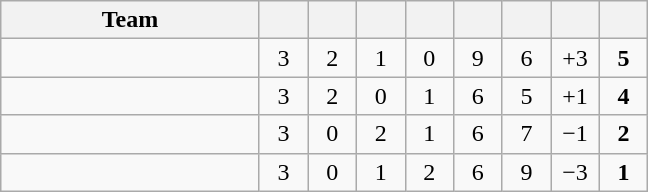<table class="wikitable" style="text-align: center;">
<tr>
<th width="165">Team</th>
<th width="25"></th>
<th width="25"></th>
<th width="25"></th>
<th width="25"></th>
<th width="25"></th>
<th width="25"></th>
<th width="25"></th>
<th width="25"></th>
</tr>
<tr>
<td style="text-align:left"></td>
<td>3</td>
<td>2</td>
<td>1</td>
<td>0</td>
<td>9</td>
<td>6</td>
<td>+3</td>
<td><strong>5</strong></td>
</tr>
<tr>
<td style="text-align:left"></td>
<td>3</td>
<td>2</td>
<td>0</td>
<td>1</td>
<td>6</td>
<td>5</td>
<td>+1</td>
<td><strong>4</strong></td>
</tr>
<tr>
<td style="text-align:left"></td>
<td>3</td>
<td>0</td>
<td>2</td>
<td>1</td>
<td>6</td>
<td>7</td>
<td>−1</td>
<td><strong>2</strong></td>
</tr>
<tr>
<td style="text-align:left"></td>
<td>3</td>
<td>0</td>
<td>1</td>
<td>2</td>
<td>6</td>
<td>9</td>
<td>−3</td>
<td><strong>1</strong></td>
</tr>
</table>
